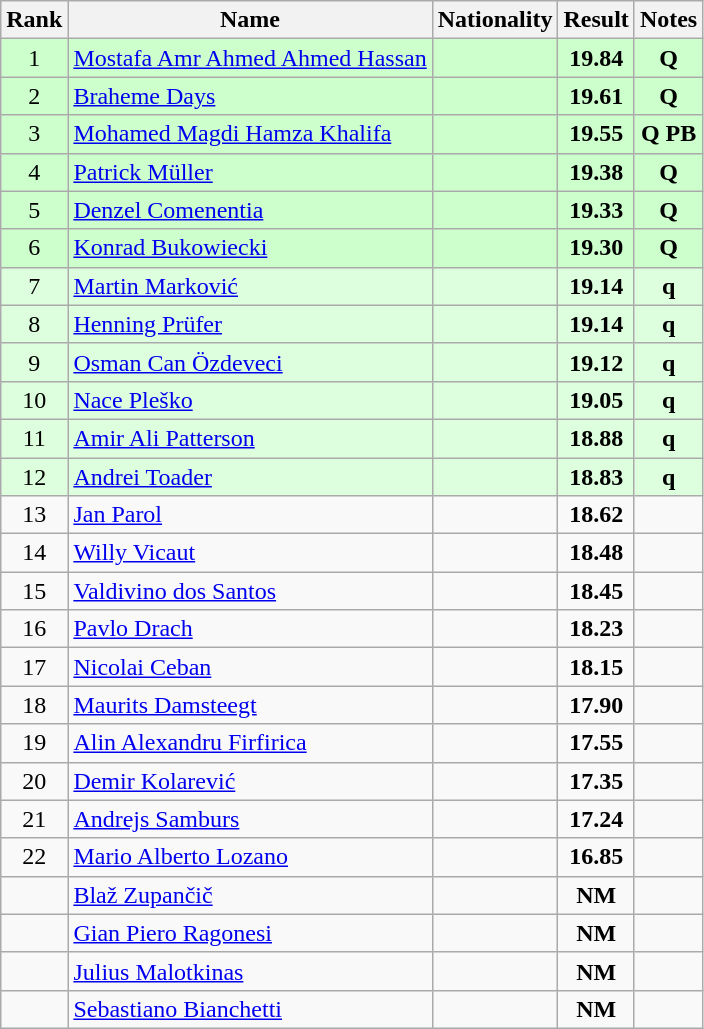<table class="wikitable sortable" style="text-align:center">
<tr>
<th>Rank</th>
<th>Name</th>
<th>Nationality</th>
<th>Result</th>
<th>Notes</th>
</tr>
<tr bgcolor=ccffcc>
<td>1</td>
<td align=left><a href='#'>Mostafa Amr Ahmed Ahmed Hassan</a></td>
<td align=left></td>
<td><strong>19.84</strong></td>
<td><strong>Q</strong></td>
</tr>
<tr bgcolor=ccffcc>
<td>2</td>
<td align=left><a href='#'>Braheme Days</a></td>
<td align=left></td>
<td><strong>19.61</strong></td>
<td><strong>Q</strong></td>
</tr>
<tr bgcolor=ccffcc>
<td>3</td>
<td align=left><a href='#'>Mohamed Magdi Hamza Khalifa</a></td>
<td align=left></td>
<td><strong>19.55</strong></td>
<td><strong>Q PB</strong></td>
</tr>
<tr bgcolor=ccffcc>
<td>4</td>
<td align=left><a href='#'>Patrick Müller</a></td>
<td align=left></td>
<td><strong>19.38</strong></td>
<td><strong>Q</strong></td>
</tr>
<tr bgcolor=ccffcc>
<td>5</td>
<td align=left><a href='#'>Denzel Comenentia</a></td>
<td align=left></td>
<td><strong>19.33</strong></td>
<td><strong>Q</strong></td>
</tr>
<tr bgcolor=ccffcc>
<td>6</td>
<td align=left><a href='#'>Konrad Bukowiecki</a></td>
<td align=left></td>
<td><strong>19.30</strong></td>
<td><strong>Q</strong></td>
</tr>
<tr bgcolor=ddffdd>
<td>7</td>
<td align=left><a href='#'>Martin Marković</a></td>
<td align=left></td>
<td><strong>19.14</strong></td>
<td><strong>q</strong></td>
</tr>
<tr bgcolor=ddffdd>
<td>8</td>
<td align=left><a href='#'>Henning Prüfer</a></td>
<td align=left></td>
<td><strong>19.14</strong></td>
<td><strong>q</strong></td>
</tr>
<tr bgcolor=ddffdd>
<td>9</td>
<td align=left><a href='#'>Osman Can Özdeveci</a></td>
<td align=left></td>
<td><strong>19.12</strong></td>
<td><strong>q</strong></td>
</tr>
<tr bgcolor=ddffdd>
<td>10</td>
<td align=left><a href='#'>Nace Pleško</a></td>
<td align=left></td>
<td><strong>19.05</strong></td>
<td><strong>q</strong></td>
</tr>
<tr bgcolor=ddffdd>
<td>11</td>
<td align=left><a href='#'>Amir Ali Patterson</a></td>
<td align=left></td>
<td><strong>18.88</strong></td>
<td><strong>q</strong></td>
</tr>
<tr bgcolor=ddffdd>
<td>12</td>
<td align=left><a href='#'>Andrei Toader</a></td>
<td align=left></td>
<td><strong>18.83</strong></td>
<td><strong>q</strong></td>
</tr>
<tr>
<td>13</td>
<td align=left><a href='#'>Jan Parol</a></td>
<td align=left></td>
<td><strong>18.62</strong></td>
<td></td>
</tr>
<tr>
<td>14</td>
<td align=left><a href='#'>Willy Vicaut</a></td>
<td align=left></td>
<td><strong>18.48</strong></td>
<td></td>
</tr>
<tr>
<td>15</td>
<td align=left><a href='#'>Valdivino dos Santos</a></td>
<td align=left></td>
<td><strong>18.45</strong></td>
<td></td>
</tr>
<tr>
<td>16</td>
<td align=left><a href='#'>Pavlo Drach</a></td>
<td align=left></td>
<td><strong>18.23</strong></td>
<td></td>
</tr>
<tr>
<td>17</td>
<td align=left><a href='#'>Nicolai Ceban</a></td>
<td align=left></td>
<td><strong>18.15</strong></td>
<td></td>
</tr>
<tr>
<td>18</td>
<td align=left><a href='#'>Maurits Damsteegt</a></td>
<td align=left></td>
<td><strong>17.90</strong></td>
<td></td>
</tr>
<tr>
<td>19</td>
<td align=left><a href='#'>Alin Alexandru Firfirica</a></td>
<td align=left></td>
<td><strong>17.55</strong></td>
<td></td>
</tr>
<tr>
<td>20</td>
<td align=left><a href='#'>Demir Kolarević</a></td>
<td align=left></td>
<td><strong>17.35</strong></td>
<td></td>
</tr>
<tr>
<td>21</td>
<td align=left><a href='#'>Andrejs Samburs</a></td>
<td align=left></td>
<td><strong>17.24</strong></td>
<td></td>
</tr>
<tr>
<td>22</td>
<td align=left><a href='#'>Mario Alberto Lozano</a></td>
<td align=left></td>
<td><strong>16.85</strong></td>
<td></td>
</tr>
<tr>
<td></td>
<td align=left><a href='#'>Blaž Zupančič</a></td>
<td align=left></td>
<td><strong>NM</strong></td>
<td></td>
</tr>
<tr>
<td></td>
<td align=left><a href='#'>Gian Piero Ragonesi</a></td>
<td align=left></td>
<td><strong>NM</strong></td>
<td></td>
</tr>
<tr>
<td></td>
<td align=left><a href='#'>Julius Malotkinas</a></td>
<td align=left></td>
<td><strong>NM</strong></td>
<td></td>
</tr>
<tr>
<td></td>
<td align=left><a href='#'>Sebastiano Bianchetti</a></td>
<td align=left></td>
<td><strong>NM</strong></td>
<td></td>
</tr>
</table>
